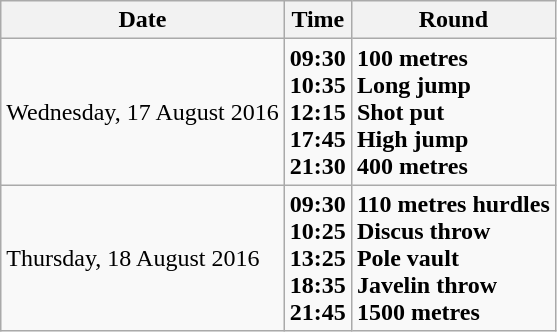<table class="wikitable">
<tr>
<th>Date</th>
<th>Time</th>
<th>Round</th>
</tr>
<tr>
<td>Wednesday, 17 August 2016</td>
<td align=right><strong>09:30<br>10:35<br>12:15<br>17:45<br>21:30</strong></td>
<td><strong>100 metres<br>Long jump<br>Shot put<br>High jump<br>400 metres</strong></td>
</tr>
<tr>
<td>Thursday, 18 August 2016</td>
<td align=right><strong>09:30<br>10:25<br>13:25<br>18:35<br>21:45</strong></td>
<td><strong>110 metres hurdles<br>Discus throw<br>Pole vault<br>Javelin throw<br>1500 metres</strong></td>
</tr>
</table>
